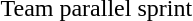<table>
<tr>
<td>Team parallel sprint</td>
<td colspan="2"></td>
<td colspan="2"></td>
<td colspan="2"></td>
</tr>
</table>
